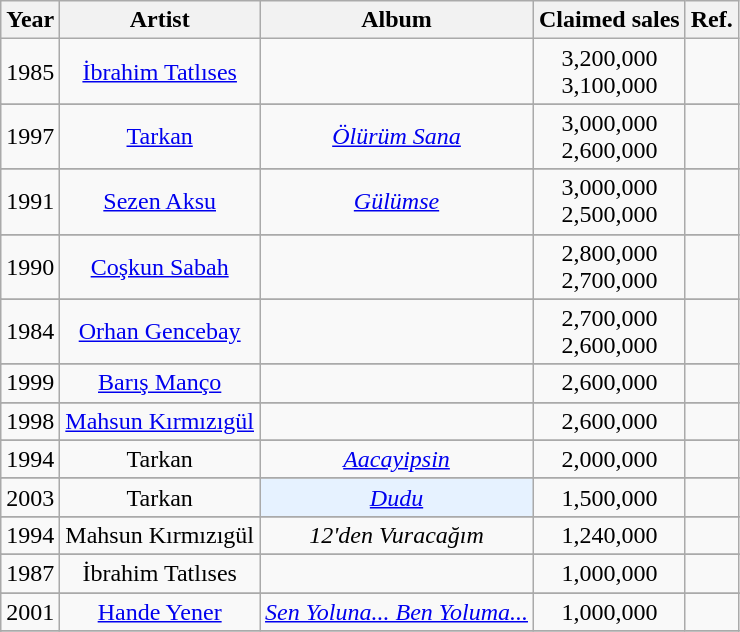<table class="wikitable sortable">
<tr>
<th>Year</th>
<th>Artist</th>
<th>Album</th>
<th>Claimed sales</th>
<th>Ref.</th>
</tr>
<tr>
<td style="text-align:center;">1985</td>
<td style="text-align:center;"><a href='#'>İbrahim Tatlıses</a></td>
<td style="text-align:center;"><em></em></td>
<td style="text-align:center;">3,200,000<br>3,100,000</td>
<td style="text-align:center;"><br></td>
</tr>
<tr>
</tr>
<tr>
<td style="text-align:center;">1997</td>
<td style="text-align:center;"><a href='#'>Tarkan</a></td>
<td style="text-align:center;"><em><a href='#'>Ölürüm Sana</a></em></td>
<td style="text-align:center;">3,000,000<br>2,600,000</td>
<td style="text-align:center;"><br></td>
</tr>
<tr>
</tr>
<tr>
<td style="text-align:center;">1991</td>
<td style="text-align:center;"><a href='#'>Sezen Aksu</a></td>
<td style="text-align:center;"><em><a href='#'>Gülümse</a></em></td>
<td style="text-align:center;">3,000,000<br>2,500,000</td>
<td style="text-align:center;"><br></td>
</tr>
<tr>
</tr>
<tr>
<td style="text-align:center;">1990</td>
<td style="text-align:center;"><a href='#'>Coşkun Sabah</a></td>
<td style="text-align:center;"><em></em></td>
<td style="text-align:center;">2,800,000<br>2,700,000</td>
<td style="text-align:center;"><br></td>
</tr>
<tr>
</tr>
<tr>
<td style="text-align:center;">1984</td>
<td style="text-align:center;"><a href='#'>Orhan Gencebay</a></td>
<td style="text-align:center;"><em></em></td>
<td style="text-align:center;">2,700,000<br>2,600,000</td>
<td style="text-align:center;"><br></td>
</tr>
<tr>
</tr>
<tr>
<td style="text-align:center;">1999</td>
<td style="text-align:center;"><a href='#'>Barış Manço</a></td>
<td style="text-align:center;"><em></em></td>
<td style="text-align:center;">2,600,000</td>
<td style="text-align:center;"></td>
</tr>
<tr>
</tr>
<tr>
<td style="text-align:center;">1998</td>
<td style="text-align:center;"><a href='#'>Mahsun Kırmızıgül</a></td>
<td style="text-align:center;"><em></em></td>
<td style="text-align:center;">2,600,000</td>
<td style="text-align:center;"></td>
</tr>
<tr>
</tr>
<tr>
<td style="text-align:center;">1994</td>
<td style="text-align:center;">Tarkan</td>
<td style="text-align:center;"><em><a href='#'>Aacayipsin</a></em></td>
<td style="text-align:center;">2,000,000</td>
<td style="text-align:center;"></td>
</tr>
<tr>
</tr>
<tr>
<td style="text-align:center;">2003</td>
<td style="text-align:center;">Tarkan</td>
<td align="center" bgcolor="#E6F2FF"><em><a href='#'>Dudu</a></em></td>
<td style="text-align:center;">1,500,000</td>
<td style="text-align:center;"></td>
</tr>
<tr>
</tr>
<tr>
<td style="text-align:center;">1994</td>
<td style="text-align:center;">Mahsun Kırmızıgül</td>
<td style="text-align:center;"><em>12'den Vuracağım</em></td>
<td style="text-align:center;">1,240,000</td>
<td style="text-align:center;"></td>
</tr>
<tr>
</tr>
<tr>
<td style="text-align:center;">1987</td>
<td style="text-align:center;">İbrahim Tatlıses</td>
<td style="text-align:center;"><em></em></td>
<td style="text-align:center;">1,000,000</td>
<td style="text-align:center;"></td>
</tr>
<tr>
</tr>
<tr>
<td style="text-align:center;">2001</td>
<td style="text-align:center;"><a href='#'>Hande Yener</a></td>
<td style="text-align:center;"><em><a href='#'>Sen Yoluna... Ben Yoluma...</a></em></td>
<td style="text-align:center;">1,000,000</td>
<td style="text-align:center;"></td>
</tr>
<tr>
</tr>
<tr>
</tr>
</table>
